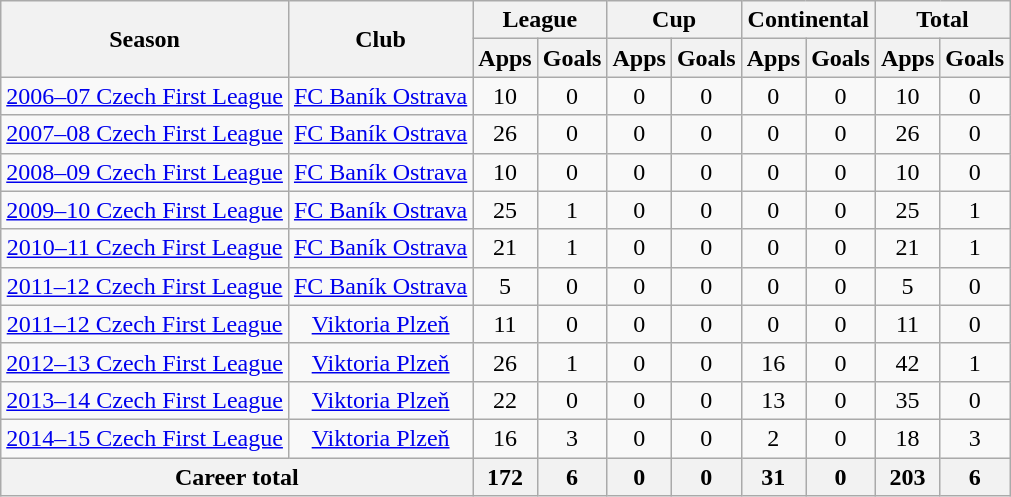<table class="wikitable" style="text-align: center;">
<tr>
<th rowspan=2>Season</th>
<th rowspan=2>Club</th>
<th colspan=2>League</th>
<th colspan=2>Cup</th>
<th colspan=2>Continental</th>
<th colspan=2>Total</th>
</tr>
<tr>
<th>Apps</th>
<th>Goals</th>
<th>Apps</th>
<th>Goals</th>
<th>Apps</th>
<th>Goals</th>
<th>Apps</th>
<th>Goals</th>
</tr>
<tr>
<td><a href='#'>2006–07 Czech First League</a></td>
<td><a href='#'>FC Baník Ostrava</a></td>
<td>10</td>
<td>0</td>
<td>0</td>
<td>0</td>
<td>0</td>
<td>0</td>
<td>10</td>
<td>0</td>
</tr>
<tr>
<td><a href='#'>2007–08 Czech First League</a></td>
<td><a href='#'>FC Baník Ostrava</a></td>
<td>26</td>
<td>0</td>
<td>0</td>
<td>0</td>
<td>0</td>
<td>0</td>
<td>26</td>
<td>0</td>
</tr>
<tr>
<td><a href='#'>2008–09 Czech First League</a></td>
<td><a href='#'>FC Baník Ostrava</a></td>
<td>10</td>
<td>0</td>
<td>0</td>
<td>0</td>
<td>0</td>
<td>0</td>
<td>10</td>
<td>0</td>
</tr>
<tr>
<td><a href='#'>2009–10 Czech First League</a></td>
<td><a href='#'>FC Baník Ostrava</a></td>
<td>25</td>
<td>1</td>
<td>0</td>
<td>0</td>
<td>0</td>
<td>0</td>
<td>25</td>
<td>1</td>
</tr>
<tr>
<td><a href='#'>2010–11 Czech First League</a></td>
<td><a href='#'>FC Baník Ostrava</a></td>
<td>21</td>
<td>1</td>
<td>0</td>
<td>0</td>
<td>0</td>
<td>0</td>
<td>21</td>
<td>1</td>
</tr>
<tr>
<td><a href='#'>2011–12 Czech First League</a></td>
<td><a href='#'>FC Baník Ostrava</a></td>
<td>5</td>
<td>0</td>
<td>0</td>
<td>0</td>
<td>0</td>
<td>0</td>
<td>5</td>
<td>0</td>
</tr>
<tr>
<td><a href='#'>2011–12 Czech First League</a></td>
<td><a href='#'>Viktoria Plzeň</a></td>
<td>11</td>
<td>0</td>
<td>0</td>
<td>0</td>
<td>0</td>
<td>0</td>
<td>11</td>
<td>0</td>
</tr>
<tr>
<td><a href='#'>2012–13 Czech First League</a></td>
<td><a href='#'>Viktoria Plzeň</a></td>
<td>26</td>
<td>1</td>
<td>0</td>
<td>0</td>
<td>16</td>
<td>0</td>
<td>42</td>
<td>1</td>
</tr>
<tr>
<td><a href='#'>2013–14 Czech First League</a></td>
<td><a href='#'>Viktoria Plzeň</a></td>
<td>22</td>
<td>0</td>
<td>0</td>
<td>0</td>
<td>13</td>
<td>0</td>
<td>35</td>
<td>0</td>
</tr>
<tr>
<td><a href='#'>2014–15 Czech First League</a></td>
<td><a href='#'>Viktoria Plzeň</a></td>
<td>16</td>
<td>3</td>
<td>0</td>
<td>0</td>
<td>2</td>
<td>0</td>
<td>18</td>
<td>3</td>
</tr>
<tr>
<th colspan="2">Career total</th>
<th>172</th>
<th>6</th>
<th>0</th>
<th>0</th>
<th>31</th>
<th>0</th>
<th>203</th>
<th>6</th>
</tr>
</table>
